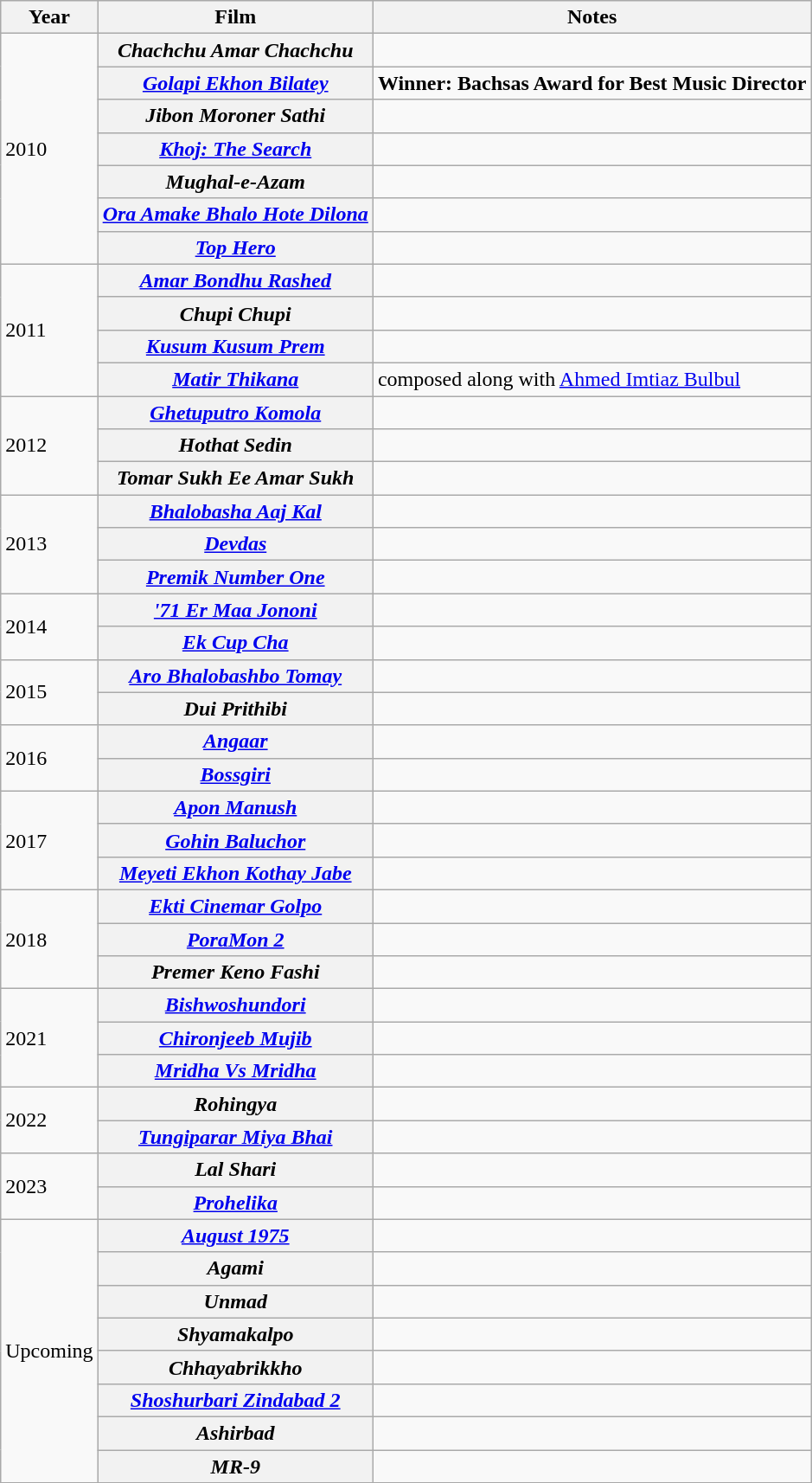<table class="wikitable sortable">
<tr>
<th>Year</th>
<th>Film</th>
<th>Notes</th>
</tr>
<tr>
<td rowspan=7>2010</td>
<th><em>Chachchu Amar Chachchu</em></th>
<td></td>
</tr>
<tr>
<th><em><a href='#'>Golapi Ekhon Bilatey</a></em></th>
<td><strong>Winner: Bachsas Award for Best Music Director</strong></td>
</tr>
<tr>
<th><em>Jibon Moroner Sathi</em></th>
<td></td>
</tr>
<tr>
<th><em><a href='#'>Khoj: The Search</a></em></th>
<td></td>
</tr>
<tr>
<th><em>Mughal-e-Azam</em></th>
<td></td>
</tr>
<tr>
<th><em><a href='#'>Ora Amake Bhalo Hote Dilona</a></em></th>
<td></td>
</tr>
<tr>
<th><em><a href='#'>Top Hero</a></em></th>
<td></td>
</tr>
<tr>
<td rowspan=4>2011</td>
<th><em><a href='#'>Amar Bondhu Rashed</a></em></th>
<td></td>
</tr>
<tr>
<th><em>Chupi Chupi</em></th>
<td></td>
</tr>
<tr>
<th><em><a href='#'>Kusum Kusum Prem</a></em></th>
<td></td>
</tr>
<tr>
<th><em><a href='#'>Matir Thikana</a></em></th>
<td>composed along with <a href='#'>Ahmed Imtiaz Bulbul</a></td>
</tr>
<tr>
<td rowspan=3>2012</td>
<th><em><a href='#'>Ghetuputro Komola</a></em></th>
<td></td>
</tr>
<tr>
<th><em>Hothat Sedin</em></th>
<td></td>
</tr>
<tr>
<th><em>Tomar Sukh Ee Amar Sukh</em></th>
<td></td>
</tr>
<tr>
<td rowspan=3>2013</td>
<th><em><a href='#'>Bhalobasha Aaj Kal</a></em></th>
<td></td>
</tr>
<tr>
<th><em><a href='#'>Devdas</a></em></th>
<td></td>
</tr>
<tr>
<th><em><a href='#'>Premik Number One</a></em></th>
<td></td>
</tr>
<tr>
<td rowspan=2>2014</td>
<th><em><a href='#'>'71 Er Maa Jononi</a></em></th>
<td></td>
</tr>
<tr>
<th><em><a href='#'>Ek Cup Cha</a></em></th>
<td></td>
</tr>
<tr>
<td rowspan=2>2015</td>
<th><em><a href='#'>Aro Bhalobashbo Tomay</a></em></th>
<td></td>
</tr>
<tr>
<th><em>Dui Prithibi</em></th>
<td></td>
</tr>
<tr>
<td rowspan=2>2016</td>
<th><em><a href='#'>Angaar</a></em></th>
<td></td>
</tr>
<tr>
<th><em><a href='#'>Bossgiri</a></em></th>
<td></td>
</tr>
<tr>
<td rowspan=3>2017</td>
<th><em><a href='#'>Apon Manush</a></em></th>
<td></td>
</tr>
<tr>
<th><em><a href='#'>Gohin Baluchor</a></em></th>
<td></td>
</tr>
<tr>
<th><em><a href='#'>Meyeti Ekhon Kothay Jabe</a></em></th>
<td></td>
</tr>
<tr>
<td rowspan=3>2018</td>
<th><em><a href='#'>Ekti Cinemar Golpo</a></em></th>
<td></td>
</tr>
<tr>
<th><em><a href='#'>PoraMon 2</a></em></th>
<td></td>
</tr>
<tr>
<th><em>Premer Keno Fashi</em></th>
<td></td>
</tr>
<tr>
<td rowspan=3>2021</td>
<th><em><a href='#'>Bishwoshundori</a></em></th>
<td></td>
</tr>
<tr>
<th><em><a href='#'>Chironjeeb Mujib</a></em></th>
<td></td>
</tr>
<tr>
<th><em><a href='#'>Mridha Vs Mridha</a></em></th>
<td></td>
</tr>
<tr>
<td rowspan=2>2022</td>
<th><em>Rohingya</em></th>
<td></td>
</tr>
<tr>
<th><em><a href='#'>Tungiparar Miya Bhai</a></em></th>
<td></td>
</tr>
<tr>
<td rowspan=2>2023</td>
<th><em>Lal Shari</em></th>
<td></td>
</tr>
<tr>
<th><em><a href='#'>Prohelika</a></em></th>
<td></td>
</tr>
<tr>
<td rowspan=8>Upcoming</td>
<th><em><a href='#'>August 1975</a></em></th>
<td></td>
</tr>
<tr>
<th><em>Agami</em></th>
<td></td>
</tr>
<tr>
<th><em>Unmad</em></th>
<td></td>
</tr>
<tr>
<th><em>Shyamakalpo</em></th>
<td></td>
</tr>
<tr>
<th><em>Chhayabrikkho</em></th>
<td></td>
</tr>
<tr>
<th><em><a href='#'>Shoshurbari Zindabad 2</a></em></th>
<td></td>
</tr>
<tr>
<th><em>Ashirbad</em></th>
<td></td>
</tr>
<tr>
<th><em>MR-9</em></th>
<td></td>
</tr>
<tr>
</tr>
</table>
